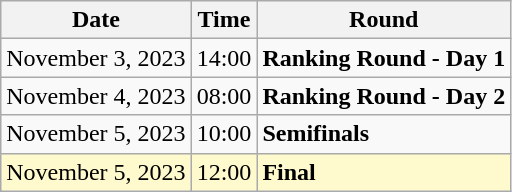<table class="wikitable">
<tr>
<th>Date</th>
<th>Time</th>
<th>Round</th>
</tr>
<tr>
<td>November 3, 2023</td>
<td>14:00</td>
<td><strong>Ranking Round - Day 1</strong></td>
</tr>
<tr>
<td>November 4, 2023</td>
<td>08:00</td>
<td><strong>Ranking Round - Day 2</strong></td>
</tr>
<tr>
<td>November 5, 2023</td>
<td>10:00</td>
<td><strong>Semifinals</strong></td>
</tr>
<tr style=background:lemonchiffon>
<td>November 5, 2023</td>
<td>12:00</td>
<td><strong>Final</strong></td>
</tr>
</table>
